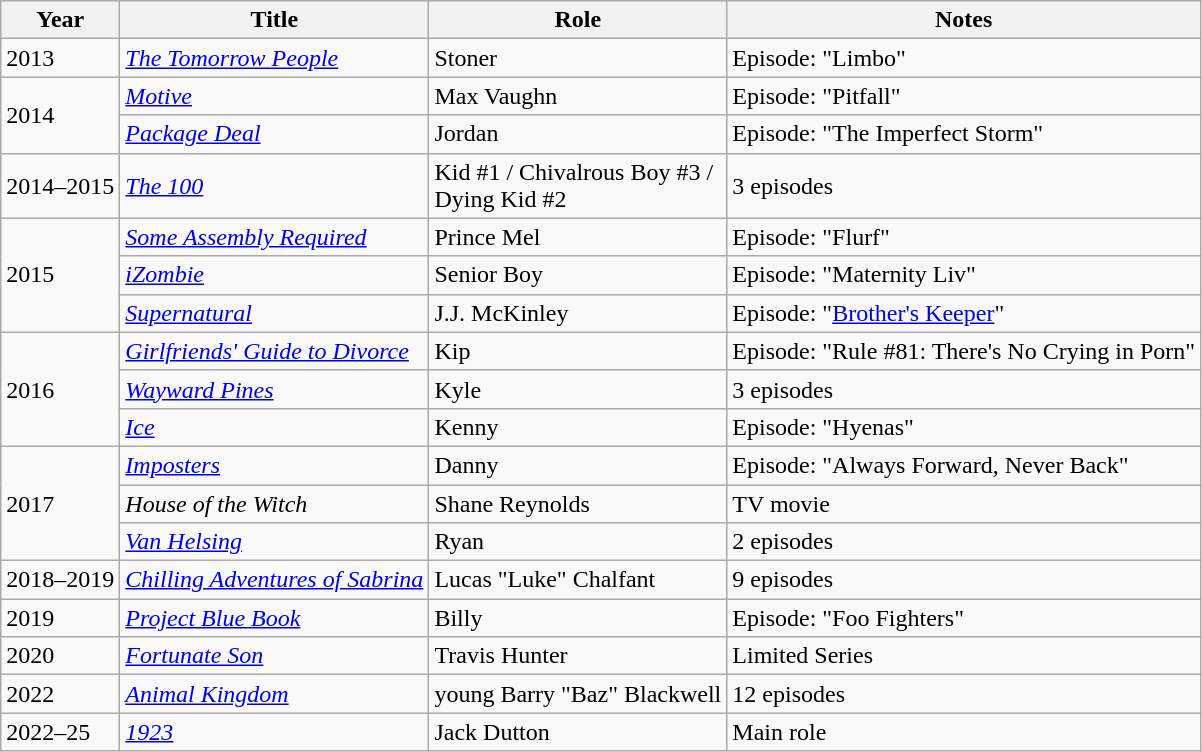<table class="wikitable sortable">
<tr>
<th>Year</th>
<th>Title</th>
<th>Role</th>
<th class="unsortable">Notes</th>
</tr>
<tr>
<td>2013</td>
<td><em><a href='#'>The Tomorrow People</a></em></td>
<td>Stoner</td>
<td>Episode: "Limbo"</td>
</tr>
<tr>
<td rowspan="2">2014</td>
<td><em><a href='#'>Motive</a></em></td>
<td>Max Vaughn</td>
<td>Episode: "Pitfall"</td>
</tr>
<tr>
<td><em><a href='#'>Package Deal</a></em></td>
<td>Jordan</td>
<td>Episode: "The Imperfect Storm"</td>
</tr>
<tr>
<td>2014–2015</td>
<td><em><a href='#'>The 100</a></em></td>
<td>Kid #1 / Chivalrous Boy #3 /<br>Dying Kid #2</td>
<td>3 episodes</td>
</tr>
<tr>
<td rowspan="3">2015</td>
<td><em><a href='#'>Some Assembly Required</a></em></td>
<td>Prince Mel</td>
<td>Episode: "Flurf"</td>
</tr>
<tr>
<td><em><a href='#'>iZombie</a></em></td>
<td>Senior Boy</td>
<td>Episode: "Maternity Liv"</td>
</tr>
<tr>
<td><em><a href='#'>Supernatural</a></em></td>
<td>J.J. McKinley</td>
<td>Episode: "<a href='#'>Brother's Keeper</a>"</td>
</tr>
<tr>
<td rowspan="3">2016</td>
<td><em><a href='#'>Girlfriends' Guide to Divorce</a></em></td>
<td>Kip</td>
<td>Episode: "Rule #81: There's No Crying in Porn"</td>
</tr>
<tr>
<td><em><a href='#'>Wayward Pines</a></em></td>
<td>Kyle</td>
<td>3 episodes</td>
</tr>
<tr>
<td><em><a href='#'>Ice</a></em></td>
<td>Kenny</td>
<td>Episode: "Hyenas"</td>
</tr>
<tr>
<td rowspan="3">2017</td>
<td><em><a href='#'>Imposters</a></em></td>
<td>Danny</td>
<td>Episode: "Always Forward, Never Back"</td>
</tr>
<tr>
<td><em>House of the Witch</em></td>
<td>Shane Reynolds</td>
<td>TV movie</td>
</tr>
<tr>
<td><em><a href='#'>Van Helsing</a></em></td>
<td>Ryan</td>
<td>2 episodes</td>
</tr>
<tr>
<td>2018–2019</td>
<td><em><a href='#'>Chilling Adventures of Sabrina</a></em></td>
<td>Lucas "Luke" Chalfant</td>
<td>9 episodes</td>
</tr>
<tr>
<td>2019</td>
<td><em><a href='#'>Project Blue Book</a></em></td>
<td>Billy</td>
<td>Episode: "Foo Fighters"</td>
</tr>
<tr>
<td>2020</td>
<td><a href='#'><em>Fortunate Son</em></a></td>
<td>Travis Hunter</td>
<td>Limited Series</td>
</tr>
<tr>
<td>2022</td>
<td><em><a href='#'>Animal Kingdom</a></em></td>
<td>young Barry "Baz" Blackwell</td>
<td>12 episodes</td>
</tr>
<tr>
<td>2022–25</td>
<td><em><a href='#'>1923</a></em></td>
<td>Jack Dutton</td>
<td>Main role</td>
</tr>
</table>
